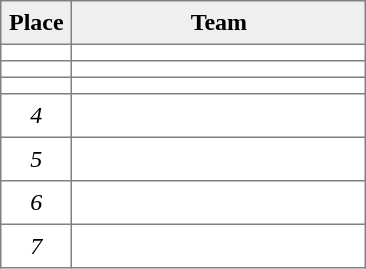<table style=border-collapse:collapse border=1 cellspacing=0 cellpadding=5>
<tr align=center bgcolor=#efefef>
<th width=35>Place</th>
<th width=185>Team</th>
</tr>
<tr align=center>
<td></td>
<td style="text-align:left;"></td>
</tr>
<tr align=center>
<td></td>
<td style="text-align:left;"></td>
</tr>
<tr align=center>
<td></td>
<td style="text-align:left;"></td>
</tr>
<tr align=center>
<td><em>4</em></td>
<td style="text-align:left;"></td>
</tr>
<tr align=center>
<td><em>5</em></td>
<td style="text-align:left;"></td>
</tr>
<tr align=center>
<td><em>6</em></td>
<td style="text-align:left;"></td>
</tr>
<tr align=center>
<td><em>7</em></td>
<td style="text-align:left;"></td>
</tr>
</table>
